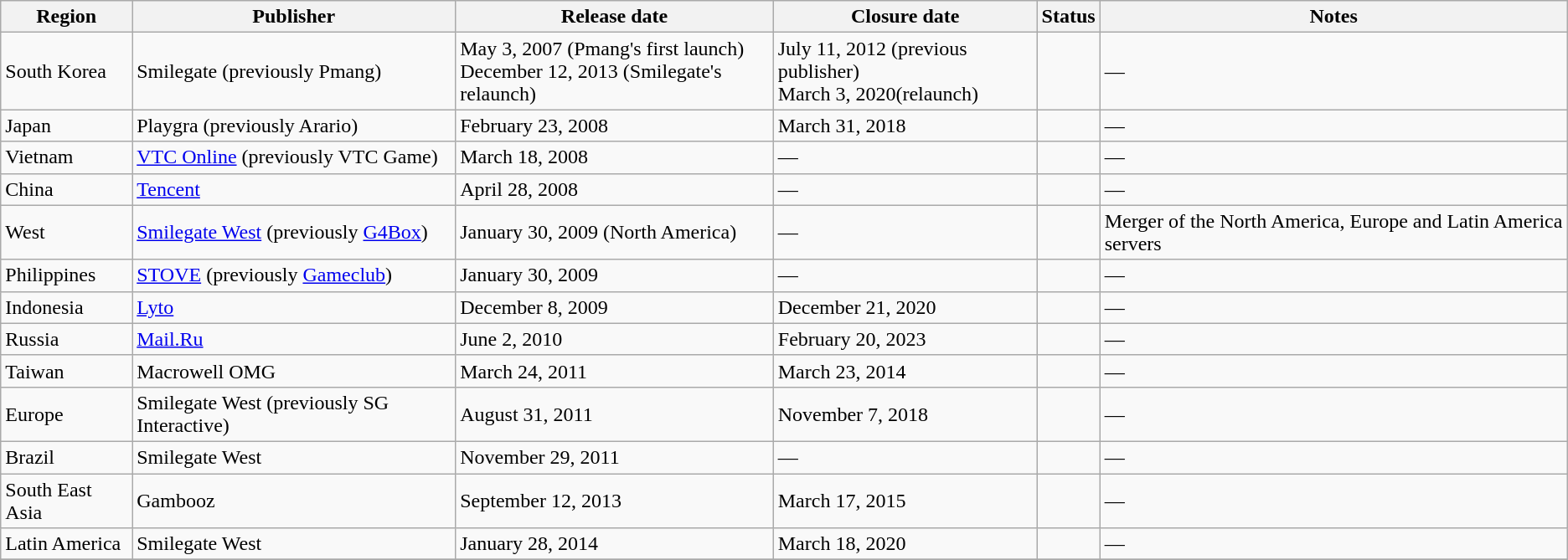<table class="wikitable">
<tr>
<th>Region</th>
<th>Publisher</th>
<th>Release date</th>
<th>Closure date</th>
<th>Status</th>
<th>Notes</th>
</tr>
<tr>
<td>South Korea</td>
<td>Smilegate (previously Pmang)</td>
<td>May 3, 2007 (Pmang's first launch)<br>December 12, 2013 (Smilegate's relaunch)</td>
<td>July 11, 2012 (previous publisher)<br>March 3, 2020(relaunch)</td>
<td></td>
<td>—</td>
</tr>
<tr>
<td>Japan</td>
<td>Playgra (previously Arario)</td>
<td>February 23, 2008</td>
<td>March 31, 2018</td>
<td></td>
<td>—</td>
</tr>
<tr>
<td>Vietnam</td>
<td><a href='#'>VTC Online</a> (previously VTC Game)</td>
<td>March 18, 2008</td>
<td>—</td>
<td></td>
<td>—</td>
</tr>
<tr>
<td>China</td>
<td><a href='#'>Tencent</a></td>
<td>April 28, 2008</td>
<td>—</td>
<td></td>
<td>—</td>
</tr>
<tr>
<td>West</td>
<td><a href='#'>Smilegate West</a> (previously <a href='#'>G4Box</a>)</td>
<td>January 30, 2009 (North America)</td>
<td>—</td>
<td></td>
<td>Merger of the North America, Europe and Latin America servers</td>
</tr>
<tr>
<td>Philippines</td>
<td><a href='#'>STOVE</a> (previously <a href='#'>Gameclub</a>)</td>
<td>January 30, 2009</td>
<td>—</td>
<td></td>
<td>—</td>
</tr>
<tr>
<td>Indonesia</td>
<td><a href='#'>Lyto</a></td>
<td>December 8, 2009</td>
<td>December 21, 2020</td>
<td></td>
<td>—</td>
</tr>
<tr>
<td>Russia</td>
<td><a href='#'>Mail.Ru</a></td>
<td>June 2, 2010</td>
<td>February 20, 2023</td>
<td></td>
<td>—</td>
</tr>
<tr>
<td>Taiwan</td>
<td>Macrowell OMG</td>
<td>March 24, 2011</td>
<td>March 23, 2014</td>
<td></td>
<td>—</td>
</tr>
<tr>
<td>Europe</td>
<td>Smilegate West (previously SG Interactive)</td>
<td>August 31, 2011</td>
<td>November 7, 2018</td>
<td></td>
<td>—</td>
</tr>
<tr>
<td>Brazil</td>
<td>Smilegate West</td>
<td>November 29, 2011</td>
<td>—</td>
<td></td>
<td>—</td>
</tr>
<tr>
<td>South East Asia</td>
<td>Gambooz</td>
<td>September 12, 2013</td>
<td>March 17, 2015</td>
<td></td>
<td>—</td>
</tr>
<tr>
<td>Latin America</td>
<td>Smilegate West</td>
<td>January 28, 2014</td>
<td>March 18, 2020</td>
<td></td>
<td>—</td>
</tr>
<tr>
</tr>
</table>
